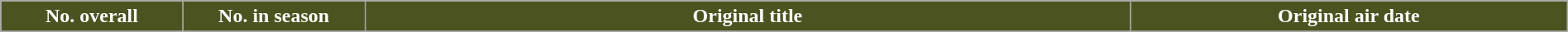<table class="wikitable plainrowheaders" style="width: 100%; margin-right: 0;">
<tr style="color:white;">
<th style="background:#4B5320;" width="5%">No. overall</th>
<th style="background:#4B5320;" width="5%">No. in season</th>
<th style="background:#4B5320;" width="21%">Original title</th>
<th style="background:#4B5320;" width="12%">Original air date</th>
</tr>
<tr>
</tr>
</table>
